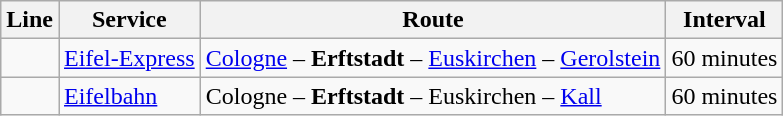<table class="wikitable">
<tr>
<th>Line</th>
<th>Service</th>
<th>Route</th>
<th>Interval</th>
</tr>
<tr>
<td></td>
<td><a href='#'>Eifel-Express</a></td>
<td><a href='#'>Cologne</a> – <strong>Erftstadt</strong> – <a href='#'>Euskirchen</a> – <a href='#'>Gerolstein</a></td>
<td>60 minutes</td>
</tr>
<tr>
<td></td>
<td><a href='#'>Eifelbahn</a></td>
<td>Cologne – <strong>Erftstadt</strong> – Euskirchen – <a href='#'>Kall</a></td>
<td>60 minutes</td>
</tr>
</table>
